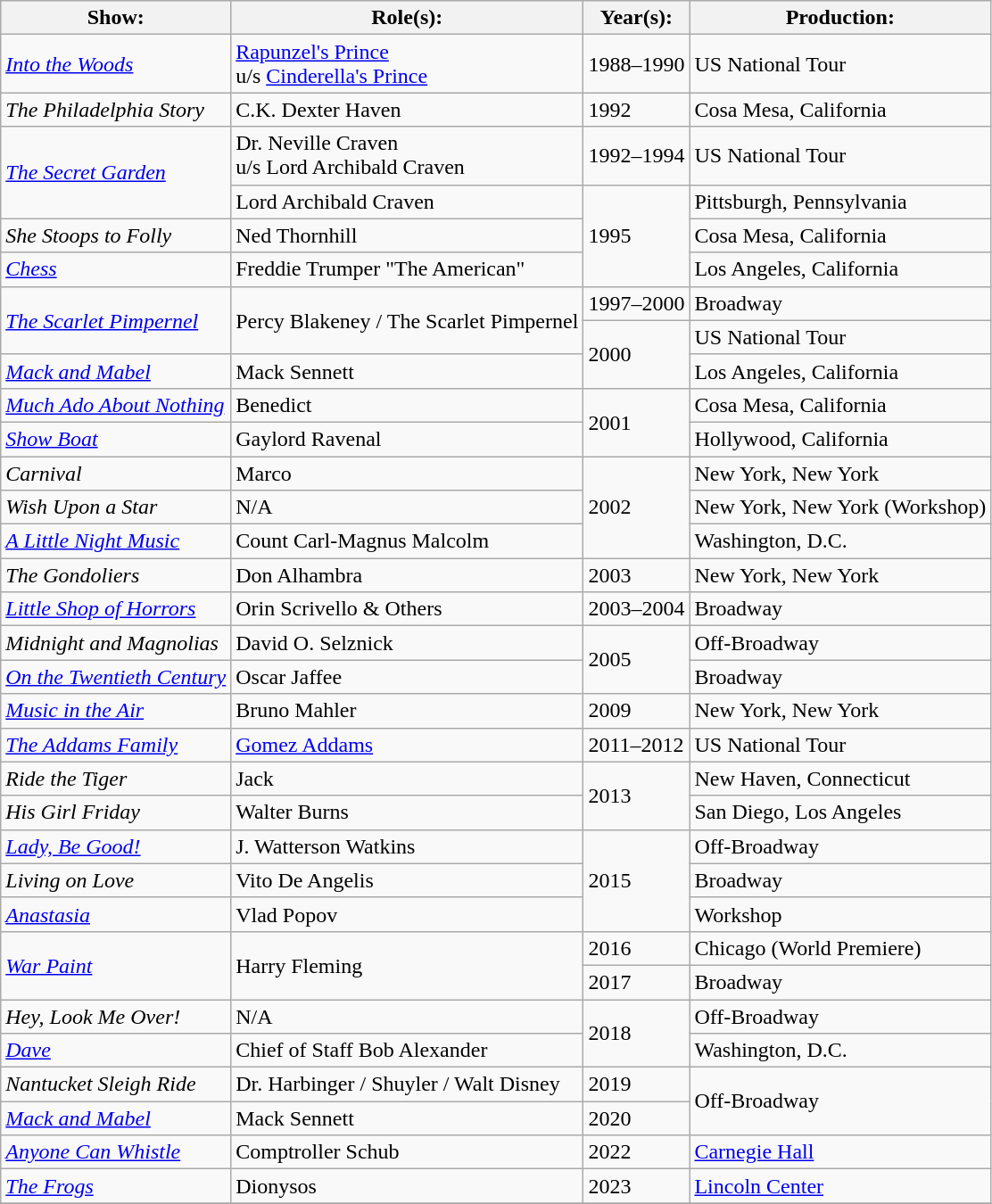<table class="wikitable">
<tr>
<th>Show:</th>
<th>Role(s):</th>
<th>Year(s):</th>
<th>Production:</th>
</tr>
<tr>
<td><em><a href='#'>Into the Woods</a></em></td>
<td><a href='#'>Rapunzel's Prince</a><br>u/s <a href='#'>Cinderella's Prince</a></td>
<td>1988–1990</td>
<td>US National Tour</td>
</tr>
<tr>
<td><em>The Philadelphia Story</em></td>
<td>C.K. Dexter Haven</td>
<td>1992</td>
<td>Cosa Mesa, California</td>
</tr>
<tr>
<td rowspan=2><em><a href='#'>The Secret Garden</a></em></td>
<td>Dr. Neville Craven<br>u/s Lord Archibald Craven</td>
<td>1992–1994</td>
<td>US National Tour</td>
</tr>
<tr>
<td>Lord Archibald Craven</td>
<td rowspan=3>1995</td>
<td>Pittsburgh, Pennsylvania</td>
</tr>
<tr>
<td><em>She Stoops to Folly</em></td>
<td>Ned Thornhill</td>
<td>Cosa Mesa, California</td>
</tr>
<tr>
<td><em><a href='#'>Chess</a></em></td>
<td>Freddie Trumper "The American"</td>
<td>Los Angeles, California</td>
</tr>
<tr>
<td rowspan=2><em><a href='#'>The Scarlet Pimpernel</a></em></td>
<td rowspan=2>Percy Blakeney / The Scarlet Pimpernel</td>
<td>1997–2000</td>
<td>Broadway</td>
</tr>
<tr>
<td rowspan=2>2000</td>
<td>US National Tour</td>
</tr>
<tr>
<td><em><a href='#'>Mack and Mabel</a></em></td>
<td>Mack Sennett</td>
<td>Los Angeles, California</td>
</tr>
<tr>
<td><em><a href='#'>Much Ado About Nothing</a></em></td>
<td>Benedict</td>
<td rowspan=2>2001</td>
<td>Cosa Mesa, California</td>
</tr>
<tr>
<td><em><a href='#'>Show Boat</a></em></td>
<td>Gaylord Ravenal</td>
<td>Hollywood, California</td>
</tr>
<tr>
<td><em>Carnival</em></td>
<td>Marco</td>
<td rowspan=3>2002</td>
<td>New York, New York</td>
</tr>
<tr>
<td><em>Wish Upon a Star</em></td>
<td>N/A</td>
<td>New York, New York (Workshop)</td>
</tr>
<tr>
<td><em><a href='#'>A Little Night Music</a></em></td>
<td>Count Carl-Magnus Malcolm</td>
<td>Washington, D.C.</td>
</tr>
<tr>
<td><em>The Gondoliers</em></td>
<td>Don Alhambra</td>
<td>2003</td>
<td>New York, New York</td>
</tr>
<tr>
<td><em><a href='#'>Little Shop of Horrors</a></em></td>
<td>Orin Scrivello & Others</td>
<td>2003–2004</td>
<td>Broadway</td>
</tr>
<tr>
<td><em>Midnight and Magnolias</em></td>
<td>David O. Selznick</td>
<td rowspan=2>2005</td>
<td>Off-Broadway</td>
</tr>
<tr>
<td><em><a href='#'>On the Twentieth Century</a></em></td>
<td>Oscar Jaffee</td>
<td>Broadway</td>
</tr>
<tr>
<td><em><a href='#'>Music in the Air</a></em></td>
<td>Bruno Mahler</td>
<td>2009</td>
<td>New York, New York</td>
</tr>
<tr>
<td><em><a href='#'>The Addams Family</a></em></td>
<td><a href='#'>Gomez Addams</a></td>
<td>2011–2012</td>
<td>US National Tour</td>
</tr>
<tr>
<td><em>Ride the Tiger</em></td>
<td>Jack</td>
<td rowspan=2>2013</td>
<td>New Haven, Connecticut</td>
</tr>
<tr>
<td><em>His Girl Friday</em></td>
<td>Walter Burns</td>
<td>San Diego, Los Angeles</td>
</tr>
<tr>
<td><em><a href='#'>Lady, Be Good!</a></em></td>
<td>J. Watterson Watkins</td>
<td rowspan=3>2015</td>
<td>Off-Broadway</td>
</tr>
<tr>
<td><em>Living on Love</em></td>
<td>Vito De Angelis</td>
<td>Broadway</td>
</tr>
<tr>
<td><em><a href='#'>Anastasia</a></em></td>
<td>Vlad Popov</td>
<td>Workshop</td>
</tr>
<tr>
<td rowspan=2><em><a href='#'>War Paint</a></em></td>
<td rowspan=2>Harry Fleming</td>
<td>2016</td>
<td>Chicago (World Premiere)</td>
</tr>
<tr>
<td>2017</td>
<td>Broadway</td>
</tr>
<tr>
<td><em>Hey, Look Me Over!</em></td>
<td>N/A</td>
<td rowspan=2>2018</td>
<td>Off-Broadway</td>
</tr>
<tr>
<td><em><a href='#'>Dave</a></em></td>
<td>Chief of Staff Bob Alexander</td>
<td>Washington, D.C.</td>
</tr>
<tr>
<td><em>Nantucket Sleigh Ride</em></td>
<td>Dr. Harbinger / Shuyler / Walt Disney</td>
<td>2019</td>
<td rowspan=2>Off-Broadway</td>
</tr>
<tr>
<td><em><a href='#'>Mack and Mabel</a></em></td>
<td>Mack Sennett</td>
<td>2020</td>
</tr>
<tr>
<td><em><a href='#'>Anyone Can Whistle</a></em></td>
<td>Comptroller Schub</td>
<td>2022</td>
<td><a href='#'>Carnegie Hall</a></td>
</tr>
<tr>
<td><em><a href='#'>The Frogs</a></em></td>
<td>Dionysos</td>
<td>2023</td>
<td><a href='#'>Lincoln Center</a></td>
</tr>
<tr>
</tr>
</table>
